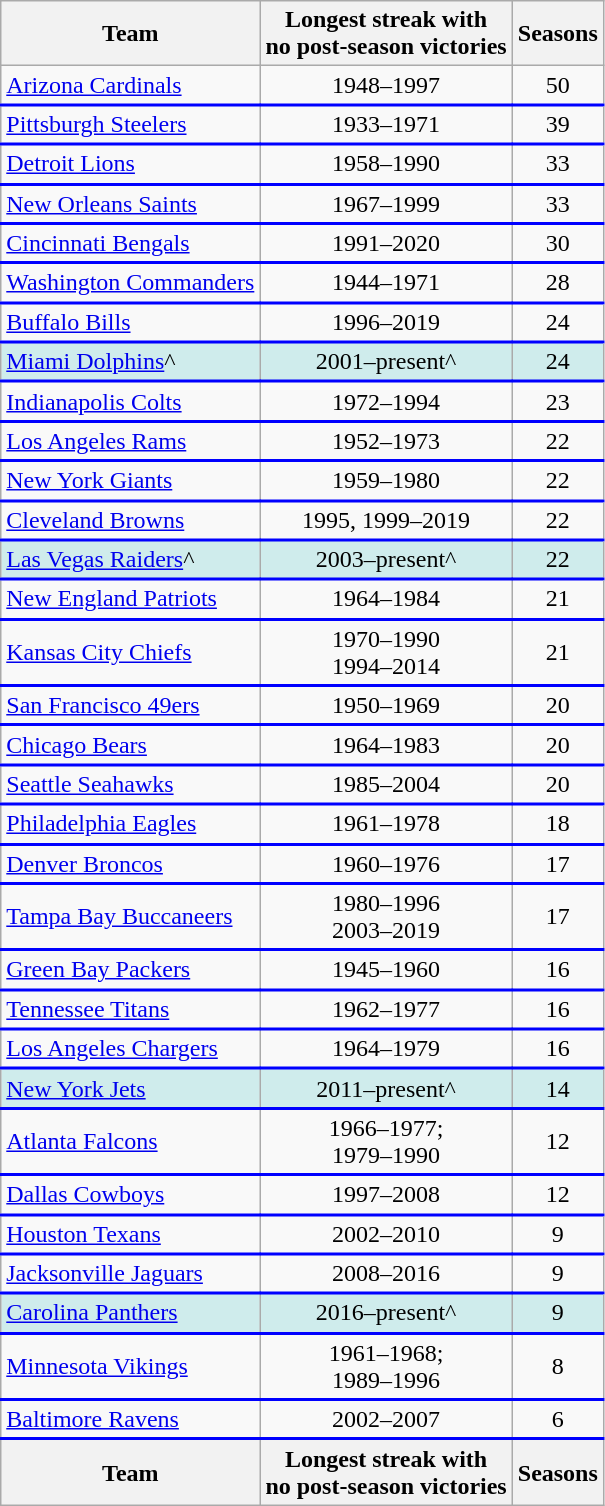<table class="wikitable sortable">
<tr>
<th>Team</th>
<th>Longest streak with<br> no post-season victories</th>
<th>Seasons</th>
</tr>
<tr style="border-bottom:2px solid blue">
<td><a href='#'>Arizona Cardinals</a></td>
<td align="center">1948–1997</td>
<td align="center">50</td>
</tr>
<tr align="center" style="border-bottom:2px solid blue">
<td align="left"><a href='#'>Pittsburgh Steelers</a></td>
<td align="center">1933–1971</td>
<td align="center">39</td>
</tr>
<tr style="border-bottom:2px solid blue">
<td><a href='#'>Detroit Lions</a></td>
<td align="center">1958–1990</td>
<td align="center">33</td>
</tr>
<tr style="border-bottom:2px solid blue">
<td><a href='#'>New Orleans Saints</a></td>
<td align="center">1967–1999</td>
<td align="center">33</td>
</tr>
<tr align="center" style="border-bottom:2px solid blue">
<td align="left"><a href='#'>Cincinnati Bengals</a></td>
<td>1991–2020</td>
<td>30</td>
</tr>
<tr style="border-bottom:2px solid blue">
<td><a href='#'>Washington Commanders</a></td>
<td align="center">1944–1971</td>
<td align="center">28</td>
</tr>
<tr style="border-bottom:2px solid blue">
<td><a href='#'>Buffalo Bills</a></td>
<td align="center">1996–2019</td>
<td align="center">24</td>
</tr>
<tr align="center" style="border-bottom:2px solid blue">
<td style="background:#CFECEC" align="left"><a href='#'>Miami Dolphins</a>^</td>
<td style="background:#CFECEC">2001–present^</td>
<td style="background:#CFECEC">24</td>
</tr>
<tr style="border-bottom:2px solid blue">
<td><a href='#'>Indianapolis Colts</a></td>
<td align="center">1972–1994</td>
<td align="center">23</td>
</tr>
<tr style="border-bottom:2px solid blue">
<td><a href='#'>Los Angeles Rams</a></td>
<td align="center">1952–1973</td>
<td align="center">22</td>
</tr>
<tr style="border-bottom:2px solid blue">
<td><a href='#'>New York Giants</a></td>
<td align="center">1959–1980</td>
<td align="center">22</td>
</tr>
<tr style="border-bottom:2px solid blue">
<td><a href='#'>Cleveland Browns</a></td>
<td align="center" bgcolor=>1995, 1999–2019</td>
<td align="center">22</td>
</tr>
<tr bgcolor="#CFECEC" style="border-bottom:2px solid blue">
<td><a href='#'>Las Vegas Raiders</a>^</td>
<td align="center">2003–present^</td>
<td align="center">22</td>
</tr>
<tr style="border-bottom:2px solid blue">
<td><a href='#'>New England Patriots</a></td>
<td align="center">1964–1984</td>
<td align="center">21</td>
</tr>
<tr style="border-bottom:2px solid blue">
<td align="left"><a href='#'>Kansas City Chiefs</a></td>
<td align="center">1970–1990 <br>1994–2014</td>
<td align="center">21</td>
</tr>
<tr style="border-bottom:2px solid blue">
<td><a href='#'>San Francisco 49ers</a></td>
<td align="center">1950–1969</td>
<td align="center">20</td>
</tr>
<tr style="border-bottom:2px solid blue">
<td><a href='#'>Chicago Bears</a></td>
<td align="center">1964–1983</td>
<td align="center">20</td>
</tr>
<tr style="border-bottom:2px solid blue">
<td><a href='#'>Seattle Seahawks</a></td>
<td align="center">1985–2004</td>
<td align="center">20</td>
</tr>
<tr style="border-bottom:2px solid blue">
<td><a href='#'>Philadelphia Eagles</a></td>
<td align="center">1961–1978</td>
<td align="center">18</td>
</tr>
<tr style="border-bottom:2px solid blue">
<td><a href='#'>Denver Broncos</a></td>
<td align="center">1960–1976</td>
<td align="center">17</td>
</tr>
<tr style="border-bottom:2px solid blue">
<td><a href='#'>Tampa Bay Buccaneers</a></td>
<td align="center">1980–1996<div> 2003–2019</div></td>
<td align="center">17</td>
</tr>
<tr style="border-bottom:2px solid blue">
<td><a href='#'>Green Bay Packers</a></td>
<td align="center">1945–1960</td>
<td align="center">16</td>
</tr>
<tr style="border-bottom:2px solid blue">
<td><a href='#'>Tennessee Titans</a></td>
<td align="center">1962–1977</td>
<td align="center">16</td>
</tr>
<tr style="border-bottom:2px solid blue">
<td><a href='#'>Los Angeles Chargers</a></td>
<td align="center">1964–1979</td>
<td align="center">16</td>
</tr>
<tr style="border-bottom:2px solid blue">
<td style="background:#CFECEC"><a href='#'>New York Jets</a></td>
<td align="center" style="background:#CFECEC">2011–present^</td>
<td align="center" style="background:#CFECEC">14</td>
</tr>
<tr align="center" style="border-bottom:2px solid blue">
<td align="left"><a href='#'>Atlanta Falcons</a></td>
<td>1966–1977;<br>1979–1990</td>
<td>12</td>
</tr>
<tr align="center" style="border-bottom:2px solid blue">
<td align="left"><a href='#'>Dallas Cowboys</a></td>
<td align="center">1997–2008</td>
<td align="center">12</td>
</tr>
<tr style="border-bottom:2px solid blue">
<td><a href='#'>Houston Texans</a></td>
<td align="center">2002–2010</td>
<td align="center">9</td>
</tr>
<tr align="center" style="border-bottom:2px solid blue">
<td align="left"><a href='#'>Jacksonville Jaguars</a></td>
<td align="center">2008–2016</td>
<td>9</td>
</tr>
<tr align="center"  style="border-bottom:2px solid blue">
<td align="left" style="background:#CFECEC"><a href='#'>Carolina Panthers</a></td>
<td style="background:#CFECEC">2016–present^</td>
<td style="background:#CFECEC">9</td>
</tr>
<tr align="center"  style="border-bottom:2px solid blue">
<td align="left"><a href='#'>Minnesota Vikings</a></td>
<td>1961–1968;<br>1989–1996</td>
<td>8</td>
</tr>
<tr style="border-bottom:2px solid blue">
<td><a href='#'>Baltimore Ravens</a></td>
<td align="center">2002–2007</td>
<td align="center">6</td>
</tr>
<tr>
<th>Team</th>
<th>Longest streak with<br> no post-season victories</th>
<th>Seasons</th>
</tr>
</table>
